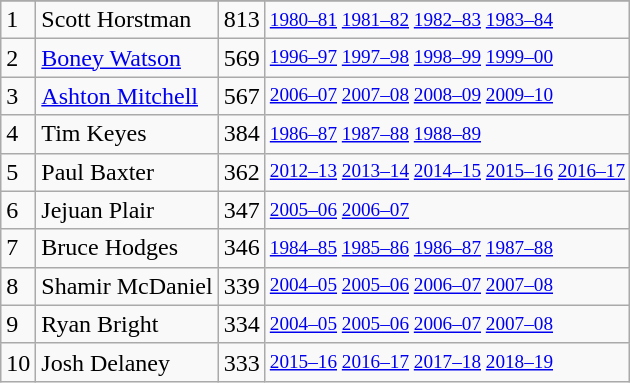<table class="wikitable">
<tr>
</tr>
<tr>
<td>1</td>
<td>Scott Horstman</td>
<td>813</td>
<td style="font-size:80%;"><a href='#'>1980–81</a> <a href='#'>1981–82</a> <a href='#'>1982–83</a> <a href='#'>1983–84</a></td>
</tr>
<tr>
<td>2</td>
<td><a href='#'>Boney Watson</a></td>
<td>569</td>
<td style="font-size:80%;"><a href='#'>1996–97</a> <a href='#'>1997–98</a> <a href='#'>1998–99</a> <a href='#'>1999–00</a></td>
</tr>
<tr>
<td>3</td>
<td><a href='#'>Ashton Mitchell</a></td>
<td>567</td>
<td style="font-size:80%;"><a href='#'>2006–07</a> <a href='#'>2007–08</a> <a href='#'>2008–09</a> <a href='#'>2009–10</a></td>
</tr>
<tr>
<td>4</td>
<td>Tim Keyes</td>
<td>384</td>
<td style="font-size:80%;"><a href='#'>1986–87</a> <a href='#'>1987–88</a> <a href='#'>1988–89</a></td>
</tr>
<tr>
<td>5</td>
<td>Paul Baxter</td>
<td>362</td>
<td style="font-size:80%;"><a href='#'>2012–13</a> <a href='#'>2013–14</a> <a href='#'>2014–15</a> <a href='#'>2015–16</a> <a href='#'>2016–17</a></td>
</tr>
<tr>
<td>6</td>
<td>Jejuan Plair</td>
<td>347</td>
<td style="font-size:80%;"><a href='#'>2005–06</a> <a href='#'>2006–07</a></td>
</tr>
<tr>
<td>7</td>
<td>Bruce Hodges</td>
<td>346</td>
<td style="font-size:80%;"><a href='#'>1984–85</a> <a href='#'>1985–86</a> <a href='#'>1986–87</a> <a href='#'>1987–88</a></td>
</tr>
<tr>
<td>8</td>
<td>Shamir McDaniel</td>
<td>339</td>
<td style="font-size:80%;"><a href='#'>2004–05</a> <a href='#'>2005–06</a> <a href='#'>2006–07</a> <a href='#'>2007–08</a></td>
</tr>
<tr>
<td>9</td>
<td>Ryan Bright</td>
<td>334</td>
<td style="font-size:80%;"><a href='#'>2004–05</a> <a href='#'>2005–06</a> <a href='#'>2006–07</a> <a href='#'>2007–08</a></td>
</tr>
<tr>
<td>10</td>
<td>Josh Delaney</td>
<td>333</td>
<td style="font-size:80%;"><a href='#'>2015–16</a> <a href='#'>2016–17</a> <a href='#'>2017–18</a> <a href='#'>2018–19</a></td>
</tr>
</table>
